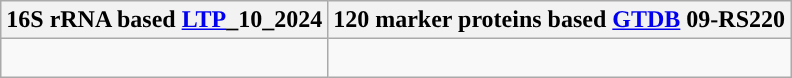<table class="wikitable">
<tr>
<th colspan=1>16S rRNA based <a href='#'>LTP</a>_10_2024</th>
<th colspan=1>120 marker proteins based <a href='#'>GTDB</a> 09-RS220</th>
</tr>
<tr>
<td style="vertical-align:top"><br></td>
<td><br></td>
</tr>
</table>
